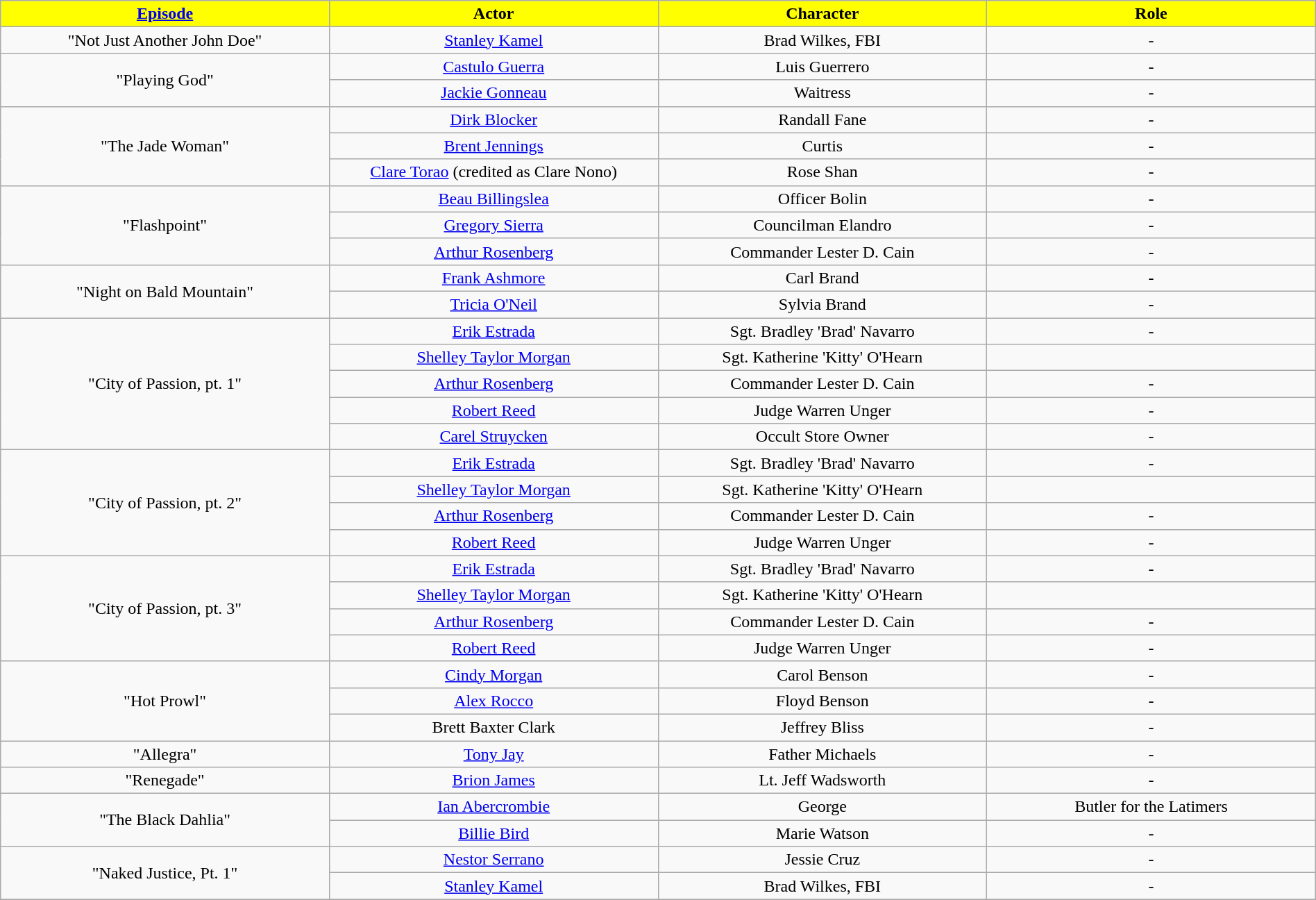<table class="wikitable collapsible" style="text-align:center;width:100%">
<tr>
<th style="background-color:#FFFF00;width:25%"><strong><a href='#'>Episode</a></strong></th>
<th style="background-color:#FFFF00;width:25%"><strong>Actor</strong></th>
<th style="background-color:#FFFF00;width:25%"><strong>Character</strong></th>
<th style="background-color:#FFFF00;width:25%"><strong>Role</strong></th>
</tr>
<tr>
<td>"Not Just Another John Doe"</td>
<td><a href='#'>Stanley Kamel</a></td>
<td>Brad Wilkes, FBI</td>
<td>-</td>
</tr>
<tr>
<td rowspan=2>"Playing God"</td>
<td><a href='#'>Castulo Guerra</a></td>
<td>Luis Guerrero</td>
<td>-</td>
</tr>
<tr>
<td><a href='#'>Jackie Gonneau</a></td>
<td>Waitress</td>
<td>-</td>
</tr>
<tr>
<td rowspan=3>"The Jade Woman"</td>
<td><a href='#'>Dirk Blocker</a></td>
<td>Randall Fane</td>
<td>-</td>
</tr>
<tr>
<td><a href='#'>Brent Jennings</a></td>
<td>Curtis</td>
<td>-</td>
</tr>
<tr>
<td><a href='#'>Clare Torao</a> (credited as Clare Nono)</td>
<td>Rose Shan</td>
<td>-</td>
</tr>
<tr>
<td rowspan=3>"Flashpoint"</td>
<td><a href='#'>Beau Billingslea</a></td>
<td>Officer Bolin</td>
<td>-</td>
</tr>
<tr>
<td><a href='#'>Gregory Sierra</a></td>
<td>Councilman Elandro</td>
<td>-</td>
</tr>
<tr>
<td><a href='#'>Arthur Rosenberg</a></td>
<td>Commander Lester D. Cain</td>
<td>-</td>
</tr>
<tr>
<td rowspan=2>"Night on Bald Mountain"</td>
<td><a href='#'>Frank Ashmore</a></td>
<td>Carl Brand</td>
<td>-</td>
</tr>
<tr>
<td><a href='#'>Tricia O'Neil</a></td>
<td>Sylvia Brand</td>
<td>-</td>
</tr>
<tr>
<td rowspan="5">"City of Passion, pt. 1"</td>
<td><a href='#'>Erik Estrada</a></td>
<td>Sgt. Bradley 'Brad' Navarro</td>
<td>-</td>
</tr>
<tr>
<td><a href='#'>Shelley Taylor Morgan</a></td>
<td>Sgt. Katherine 'Kitty' O'Hearn</td>
</tr>
<tr>
<td><a href='#'>Arthur Rosenberg</a></td>
<td>Commander Lester D. Cain</td>
<td>-</td>
</tr>
<tr>
<td><a href='#'>Robert Reed</a></td>
<td>Judge Warren Unger</td>
<td>-</td>
</tr>
<tr>
<td><a href='#'>Carel Struycken</a></td>
<td>Occult Store Owner</td>
<td>-</td>
</tr>
<tr>
<td rowspan="4">"City of Passion, pt. 2"</td>
<td><a href='#'>Erik Estrada</a></td>
<td>Sgt. Bradley 'Brad' Navarro</td>
<td>-</td>
</tr>
<tr>
<td><a href='#'>Shelley Taylor Morgan</a></td>
<td>Sgt. Katherine 'Kitty' O'Hearn</td>
</tr>
<tr>
<td><a href='#'>Arthur Rosenberg</a></td>
<td>Commander Lester D. Cain</td>
<td>-</td>
</tr>
<tr>
<td><a href='#'>Robert Reed</a></td>
<td>Judge Warren Unger</td>
<td>-</td>
</tr>
<tr>
<td rowspan="4">"City of Passion, pt. 3"</td>
<td><a href='#'>Erik Estrada</a></td>
<td>Sgt. Bradley 'Brad' Navarro</td>
<td>-</td>
</tr>
<tr>
<td><a href='#'>Shelley Taylor Morgan</a></td>
<td>Sgt. Katherine 'Kitty' O'Hearn</td>
</tr>
<tr>
<td><a href='#'>Arthur Rosenberg</a></td>
<td>Commander Lester D. Cain</td>
<td>-</td>
</tr>
<tr>
<td><a href='#'>Robert Reed</a></td>
<td>Judge Warren Unger</td>
<td>-</td>
</tr>
<tr>
<td rowspan="3">"Hot Prowl"</td>
<td><a href='#'>Cindy Morgan</a></td>
<td>Carol Benson</td>
<td>-</td>
</tr>
<tr>
<td><a href='#'>Alex Rocco</a></td>
<td>Floyd Benson</td>
<td>-</td>
</tr>
<tr>
<td>Brett Baxter Clark</td>
<td>Jeffrey Bliss</td>
<td>-</td>
</tr>
<tr>
<td>"Allegra"</td>
<td><a href='#'>Tony Jay</a></td>
<td>Father Michaels</td>
<td>-</td>
</tr>
<tr>
<td>"Renegade"</td>
<td><a href='#'>Brion James</a></td>
<td>Lt. Jeff Wadsworth</td>
<td>-</td>
</tr>
<tr>
<td rowspan="2">"The Black Dahlia"</td>
<td><a href='#'>Ian Abercrombie</a></td>
<td>George</td>
<td>Butler for the Latimers</td>
</tr>
<tr>
<td><a href='#'>Billie Bird</a></td>
<td>Marie Watson</td>
<td>-</td>
</tr>
<tr>
<td rowspan="2">"Naked Justice, Pt. 1"</td>
<td><a href='#'>Nestor Serrano</a></td>
<td>Jessie Cruz</td>
<td>-</td>
</tr>
<tr>
<td><a href='#'>Stanley Kamel</a></td>
<td>Brad Wilkes, FBI</td>
<td>-</td>
</tr>
<tr>
</tr>
</table>
